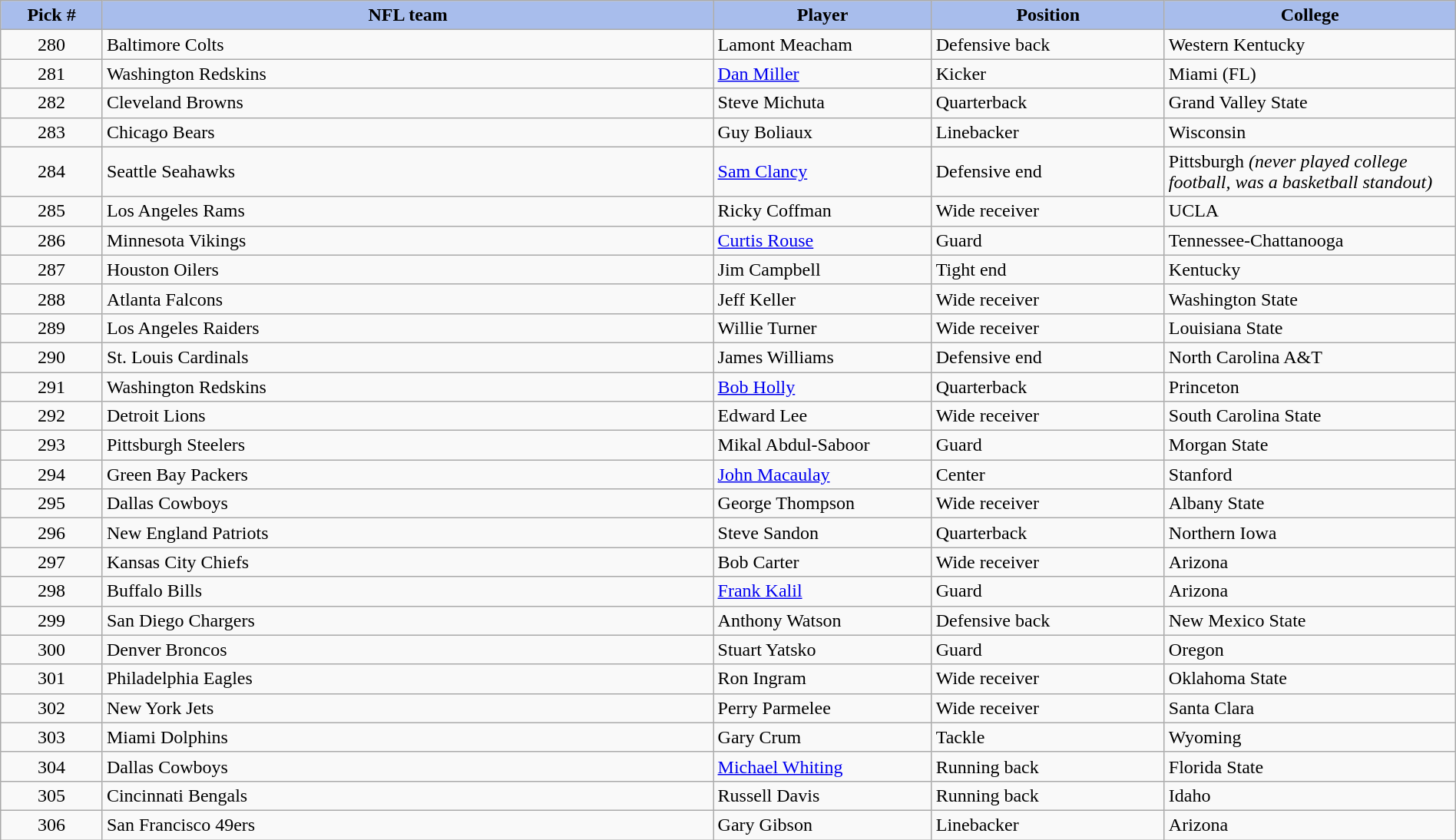<table class="wikitable sortable sortable" style="width: 100%">
<tr>
<th style="background:#A8BDEC;" width=7%>Pick #</th>
<th width=42% style="background:#A8BDEC;">NFL team</th>
<th width=15% style="background:#A8BDEC;">Player</th>
<th width=16% style="background:#A8BDEC;">Position</th>
<th width=20% style="background:#A8BDEC;">College</th>
</tr>
<tr>
<td align=center>280</td>
<td>Baltimore Colts</td>
<td>Lamont Meacham</td>
<td>Defensive back</td>
<td>Western Kentucky</td>
</tr>
<tr>
<td align=center>281</td>
<td>Washington Redskins</td>
<td><a href='#'>Dan Miller</a></td>
<td>Kicker</td>
<td>Miami (FL)</td>
</tr>
<tr>
<td align=center>282</td>
<td>Cleveland Browns</td>
<td>Steve Michuta</td>
<td>Quarterback</td>
<td>Grand Valley State</td>
</tr>
<tr>
<td align=center>283</td>
<td>Chicago Bears</td>
<td>Guy Boliaux</td>
<td>Linebacker</td>
<td>Wisconsin</td>
</tr>
<tr>
<td align=center>284</td>
<td>Seattle Seahawks</td>
<td><a href='#'>Sam Clancy</a></td>
<td>Defensive end</td>
<td>Pittsburgh <em>(never played college football, was a basketball standout)</em></td>
</tr>
<tr>
<td align=center>285</td>
<td>Los Angeles Rams</td>
<td>Ricky Coffman</td>
<td>Wide receiver</td>
<td>UCLA</td>
</tr>
<tr>
<td align=center>286</td>
<td>Minnesota Vikings</td>
<td><a href='#'>Curtis Rouse</a></td>
<td>Guard</td>
<td>Tennessee-Chattanooga</td>
</tr>
<tr>
<td align=center>287</td>
<td>Houston Oilers</td>
<td>Jim Campbell</td>
<td>Tight end</td>
<td>Kentucky</td>
</tr>
<tr>
<td align=center>288</td>
<td>Atlanta Falcons</td>
<td>Jeff Keller</td>
<td>Wide receiver</td>
<td>Washington State</td>
</tr>
<tr>
<td align=center>289</td>
<td>Los Angeles Raiders</td>
<td>Willie Turner</td>
<td>Wide receiver</td>
<td>Louisiana State</td>
</tr>
<tr>
<td align=center>290</td>
<td>St. Louis Cardinals</td>
<td>James Williams</td>
<td>Defensive end</td>
<td>North Carolina A&T</td>
</tr>
<tr>
<td align=center>291</td>
<td>Washington Redskins</td>
<td><a href='#'>Bob Holly</a></td>
<td>Quarterback</td>
<td>Princeton</td>
</tr>
<tr>
<td align=center>292</td>
<td>Detroit Lions</td>
<td>Edward Lee</td>
<td>Wide receiver</td>
<td>South Carolina State</td>
</tr>
<tr>
<td align=center>293</td>
<td>Pittsburgh Steelers</td>
<td>Mikal Abdul-Saboor</td>
<td>Guard</td>
<td>Morgan State</td>
</tr>
<tr>
<td align=center>294</td>
<td>Green Bay Packers</td>
<td><a href='#'>John Macaulay</a></td>
<td>Center</td>
<td>Stanford</td>
</tr>
<tr>
<td align=center>295</td>
<td>Dallas Cowboys</td>
<td>George Thompson</td>
<td>Wide receiver</td>
<td>Albany State</td>
</tr>
<tr>
<td align=center>296</td>
<td>New England Patriots</td>
<td>Steve Sandon</td>
<td>Quarterback</td>
<td>Northern Iowa</td>
</tr>
<tr>
<td align=center>297</td>
<td>Kansas City Chiefs</td>
<td>Bob Carter</td>
<td>Wide receiver</td>
<td>Arizona</td>
</tr>
<tr>
<td align=center>298</td>
<td>Buffalo Bills</td>
<td><a href='#'>Frank Kalil</a></td>
<td>Guard</td>
<td>Arizona</td>
</tr>
<tr>
<td align=center>299</td>
<td>San Diego Chargers</td>
<td>Anthony Watson</td>
<td>Defensive back</td>
<td>New Mexico State</td>
</tr>
<tr>
<td align=center>300</td>
<td>Denver Broncos</td>
<td>Stuart Yatsko</td>
<td>Guard</td>
<td>Oregon</td>
</tr>
<tr>
<td align=center>301</td>
<td>Philadelphia Eagles</td>
<td>Ron Ingram</td>
<td>Wide receiver</td>
<td>Oklahoma State</td>
</tr>
<tr>
<td align=center>302</td>
<td>New York Jets</td>
<td>Perry Parmelee</td>
<td>Wide receiver</td>
<td>Santa Clara</td>
</tr>
<tr>
<td align=center>303</td>
<td>Miami Dolphins</td>
<td>Gary Crum</td>
<td>Tackle</td>
<td>Wyoming</td>
</tr>
<tr>
<td align=center>304</td>
<td>Dallas Cowboys</td>
<td><a href='#'>Michael Whiting</a></td>
<td>Running back</td>
<td>Florida State</td>
</tr>
<tr>
<td align=center>305</td>
<td>Cincinnati Bengals</td>
<td>Russell Davis</td>
<td>Running back</td>
<td>Idaho</td>
</tr>
<tr>
<td align=center>306</td>
<td>San Francisco 49ers</td>
<td>Gary Gibson</td>
<td>Linebacker</td>
<td>Arizona</td>
</tr>
</table>
